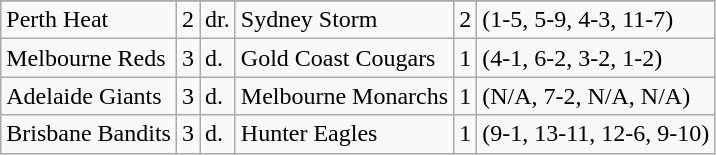<table class="wikitable">
<tr>
</tr>
<tr>
<td>Perth Heat</td>
<td>2</td>
<td>dr.</td>
<td>Sydney Storm</td>
<td>2</td>
<td>(1-5, 5-9, 4-3, 11-7)</td>
</tr>
<tr>
<td>Melbourne Reds</td>
<td>3</td>
<td>d.</td>
<td>Gold Coast Cougars</td>
<td>1</td>
<td>(4-1, 6-2, 3-2, 1-2)</td>
</tr>
<tr>
<td>Adelaide Giants</td>
<td>3</td>
<td>d.</td>
<td>Melbourne Monarchs</td>
<td>1</td>
<td>(N/A, 7-2, N/A, N/A)</td>
</tr>
<tr>
<td>Brisbane Bandits</td>
<td>3</td>
<td>d.</td>
<td>Hunter Eagles</td>
<td>1</td>
<td>(9-1, 13-11, 12-6, 9-10)</td>
</tr>
</table>
